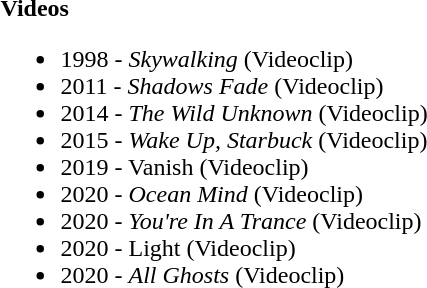<table width="100%">
<tr>
<td valign="top" width="50%"><br><strong>Videos</strong><ul><li>1998 - <em>Skywalking</em> (Videoclip)</li><li>2011 - <em>Shadows Fade</em> (Videoclip)</li><li>2014 - <em>The Wild Unknown</em> (Videoclip)</li><li>2015 - <em>Wake Up, Starbuck</em> (Videoclip)</li><li>2019 - Vanish (Videoclip)</li><li>2020 - <em>Ocean Mind</em> (Videoclip)</li><li>2020 - <em>You're In A Trance</em> (Videoclip)</li><li>2020 - Light (Videoclip)</li><li>2020 - <em>All Ghosts</em> (Videoclip)</li></ul></td>
<td valign="top" width="50%"></td>
</tr>
</table>
